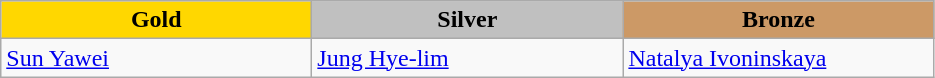<table class="wikitable" style="text-align:left">
<tr align="center">
<td width=200 bgcolor=gold><strong>Gold</strong></td>
<td width=200 bgcolor=silver><strong>Silver</strong></td>
<td width=200 bgcolor=CC9966><strong>Bronze</strong></td>
</tr>
<tr>
<td><a href='#'>Sun Yawei</a><br><em></em></td>
<td><a href='#'>Jung Hye-lim</a><br><em></em></td>
<td><a href='#'>Natalya Ivoninskaya</a><br><em></em></td>
</tr>
</table>
